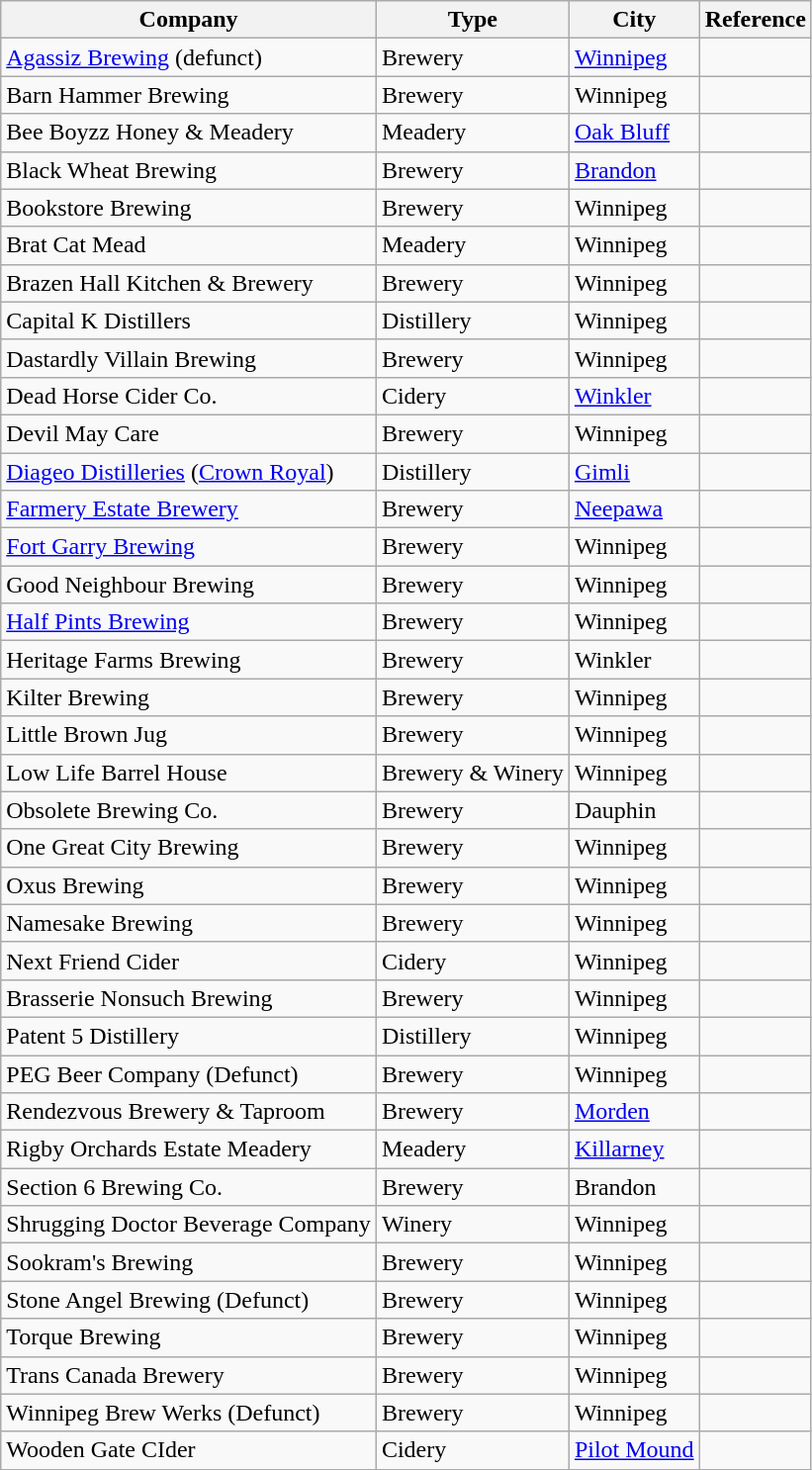<table class="wikitable sortable">
<tr>
<th>Company</th>
<th>Type</th>
<th>City</th>
<th>Reference</th>
</tr>
<tr>
<td><a href='#'>Agassiz Brewing</a> (defunct)</td>
<td>Brewery</td>
<td><a href='#'>Winnipeg</a></td>
<td></td>
</tr>
<tr>
<td>Barn Hammer Brewing</td>
<td>Brewery</td>
<td>Winnipeg</td>
<td></td>
</tr>
<tr>
<td>Bee Boyzz Honey & Meadery</td>
<td>Meadery</td>
<td><a href='#'>Oak Bluff</a></td>
<td></td>
</tr>
<tr>
<td>Black Wheat Brewing</td>
<td>Brewery</td>
<td><a href='#'>Brandon</a></td>
<td></td>
</tr>
<tr>
<td>Bookstore Brewing</td>
<td>Brewery</td>
<td>Winnipeg</td>
<td></td>
</tr>
<tr>
<td>Brat Cat Mead</td>
<td>Meadery</td>
<td>Winnipeg</td>
<td></td>
</tr>
<tr>
<td>Brazen Hall Kitchen & Brewery</td>
<td>Brewery</td>
<td>Winnipeg</td>
<td></td>
</tr>
<tr>
<td>Capital K Distillers</td>
<td>Distillery</td>
<td>Winnipeg</td>
<td></td>
</tr>
<tr>
<td>Dastardly Villain Brewing</td>
<td>Brewery</td>
<td>Winnipeg</td>
<td></td>
</tr>
<tr>
<td>Dead Horse Cider Co.</td>
<td>Cidery</td>
<td><a href='#'>Winkler</a></td>
<td></td>
</tr>
<tr>
<td>Devil May Care</td>
<td>Brewery</td>
<td>Winnipeg</td>
<td></td>
</tr>
<tr>
<td><a href='#'>Diageo Distilleries</a> (<a href='#'>Crown Royal</a>)</td>
<td>Distillery</td>
<td><a href='#'>Gimli</a></td>
<td></td>
</tr>
<tr>
<td><a href='#'>Farmery Estate Brewery</a></td>
<td>Brewery</td>
<td><a href='#'>Neepawa</a></td>
<td></td>
</tr>
<tr>
<td><a href='#'>Fort Garry Brewing</a></td>
<td>Brewery</td>
<td>Winnipeg</td>
<td></td>
</tr>
<tr>
<td>Good Neighbour Brewing</td>
<td>Brewery</td>
<td>Winnipeg</td>
<td></td>
</tr>
<tr>
<td><a href='#'>Half Pints Brewing</a></td>
<td>Brewery</td>
<td>Winnipeg</td>
<td></td>
</tr>
<tr>
<td>Heritage Farms Brewing</td>
<td>Brewery</td>
<td>Winkler</td>
<td></td>
</tr>
<tr>
<td>Kilter Brewing</td>
<td>Brewery</td>
<td>Winnipeg</td>
<td></td>
</tr>
<tr>
<td>Little Brown Jug</td>
<td>Brewery</td>
<td>Winnipeg</td>
<td></td>
</tr>
<tr>
<td>Low Life Barrel House</td>
<td>Brewery & Winery</td>
<td>Winnipeg</td>
<td></td>
</tr>
<tr>
<td>Obsolete Brewing Co.</td>
<td>Brewery</td>
<td>Dauphin</td>
<td></td>
</tr>
<tr>
<td>One Great City Brewing</td>
<td>Brewery</td>
<td>Winnipeg</td>
<td></td>
</tr>
<tr>
<td>Oxus Brewing</td>
<td>Brewery</td>
<td>Winnipeg</td>
<td></td>
</tr>
<tr>
<td>Namesake Brewing</td>
<td>Brewery</td>
<td>Winnipeg</td>
<td></td>
</tr>
<tr>
<td>Next Friend Cider</td>
<td>Cidery</td>
<td>Winnipeg</td>
<td></td>
</tr>
<tr>
<td>Brasserie Nonsuch Brewing</td>
<td>Brewery</td>
<td>Winnipeg</td>
<td></td>
</tr>
<tr>
<td>Patent 5 Distillery</td>
<td>Distillery</td>
<td>Winnipeg</td>
<td></td>
</tr>
<tr>
<td>PEG Beer Company (Defunct)</td>
<td>Brewery</td>
<td>Winnipeg</td>
<td><br></td>
</tr>
<tr>
<td>Rendezvous Brewery & Taproom</td>
<td>Brewery</td>
<td><a href='#'>Morden</a></td>
<td></td>
</tr>
<tr>
<td>Rigby Orchards Estate Meadery</td>
<td>Meadery</td>
<td><a href='#'>Killarney</a></td>
<td></td>
</tr>
<tr>
<td>Section 6 Brewing Co.</td>
<td>Brewery</td>
<td>Brandon</td>
<td></td>
</tr>
<tr>
<td>Shrugging Doctor Beverage Company</td>
<td>Winery</td>
<td>Winnipeg</td>
<td></td>
</tr>
<tr>
<td>Sookram's Brewing</td>
<td>Brewery</td>
<td>Winnipeg</td>
<td></td>
</tr>
<tr>
<td>Stone Angel Brewing (Defunct)</td>
<td>Brewery</td>
<td>Winnipeg</td>
<td></td>
</tr>
<tr>
<td>Torque Brewing</td>
<td>Brewery</td>
<td>Winnipeg</td>
<td></td>
</tr>
<tr>
<td>Trans Canada Brewery</td>
<td>Brewery</td>
<td>Winnipeg</td>
<td></td>
</tr>
<tr>
<td>Winnipeg Brew Werks (Defunct)</td>
<td>Brewery</td>
<td>Winnipeg</td>
<td></td>
</tr>
<tr>
<td>Wooden Gate CIder</td>
<td>Cidery</td>
<td><a href='#'>Pilot Mound</a></td>
<td></td>
</tr>
</table>
